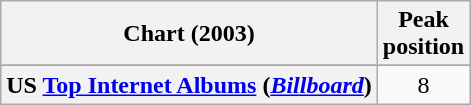<table class="wikitable sortable plainrowheaders" style="text-align:center">
<tr>
<th scope="col">Chart (2003)</th>
<th scope="col">Peak<br> position</th>
</tr>
<tr>
</tr>
<tr>
</tr>
<tr>
<th scope="row">US <a href='#'>Top Internet Albums</a> (<em><a href='#'>Billboard</a></em>)</th>
<td>8</td>
</tr>
</table>
